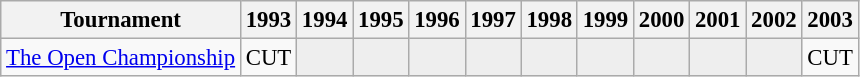<table class="wikitable" style="font-size:95%;text-align:center;">
<tr>
<th>Tournament</th>
<th>1993</th>
<th>1994</th>
<th>1995</th>
<th>1996</th>
<th>1997</th>
<th>1998</th>
<th>1999</th>
<th>2000</th>
<th>2001</th>
<th>2002</th>
<th>2003</th>
</tr>
<tr>
<td align=left><a href='#'>The Open Championship</a></td>
<td>CUT</td>
<td style="background:#eeeeee;"></td>
<td style="background:#eeeeee;"></td>
<td style="background:#eeeeee;"></td>
<td style="background:#eeeeee;"></td>
<td style="background:#eeeeee;"></td>
<td style="background:#eeeeee;"></td>
<td style="background:#eeeeee;"></td>
<td style="background:#eeeeee;"></td>
<td style="background:#eeeeee;"></td>
<td>CUT</td>
</tr>
</table>
